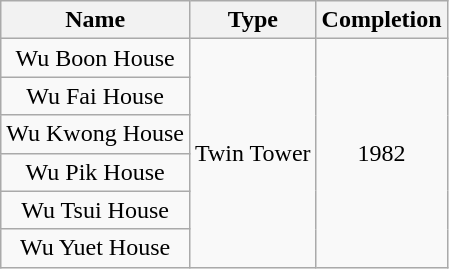<table class="wikitable" style="text-align: center">
<tr>
<th>Name</th>
<th>Type</th>
<th>Completion</th>
</tr>
<tr>
<td>Wu Boon House</td>
<td rowspan="6">Twin Tower</td>
<td rowspan="6">1982</td>
</tr>
<tr>
<td>Wu Fai House</td>
</tr>
<tr>
<td>Wu Kwong House</td>
</tr>
<tr>
<td>Wu Pik House</td>
</tr>
<tr>
<td>Wu Tsui House</td>
</tr>
<tr>
<td>Wu Yuet House</td>
</tr>
</table>
